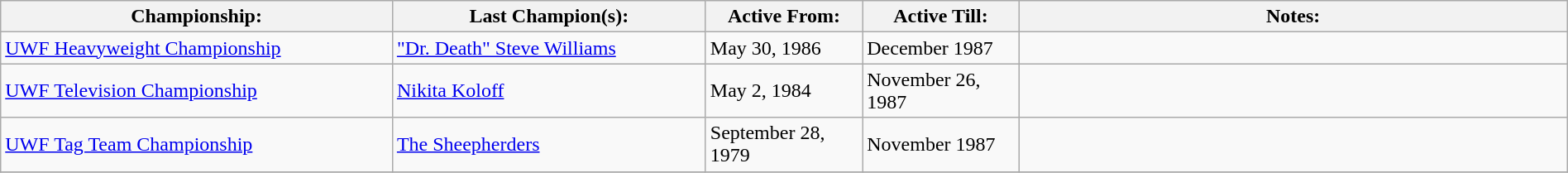<table class="wikitable" width=100%>
<tr>
<th width=25%>Championship:</th>
<th width=20%>Last Champion(s):</th>
<th width=10%>Active From:</th>
<th width=10%>Active Till:</th>
<th width=35%>Notes:</th>
</tr>
<tr>
<td><a href='#'>UWF Heavyweight Championship</a></td>
<td><a href='#'>"Dr. Death" Steve Williams</a></td>
<td>May 30, 1986</td>
<td>December 1987</td>
<td></td>
</tr>
<tr>
<td><a href='#'>UWF Television Championship</a></td>
<td><a href='#'>Nikita Koloff</a></td>
<td>May 2, 1984</td>
<td>November 26, 1987</td>
<td></td>
</tr>
<tr>
<td><a href='#'>UWF Tag Team Championship</a></td>
<td><a href='#'>The Sheepherders</a></td>
<td>September 28, 1979</td>
<td>November 1987</td>
<td></td>
</tr>
<tr>
</tr>
</table>
